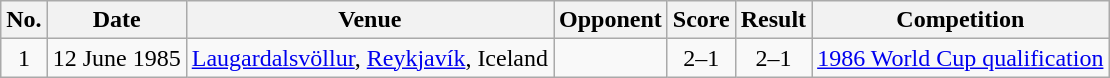<table class="wikitable sortable">
<tr>
<th scope="col">No.</th>
<th scope="col">Date</th>
<th scope="col">Venue</th>
<th scope="col">Opponent</th>
<th scope="col">Score</th>
<th scope="col">Result</th>
<th scope="col">Competition</th>
</tr>
<tr>
<td align="center">1</td>
<td>12 June 1985</td>
<td><a href='#'>Laugardalsvöllur</a>, <a href='#'>Reykjavík</a>, Iceland</td>
<td></td>
<td align="center">2–1</td>
<td align="center">2–1</td>
<td><a href='#'>1986 World Cup qualification</a></td>
</tr>
</table>
